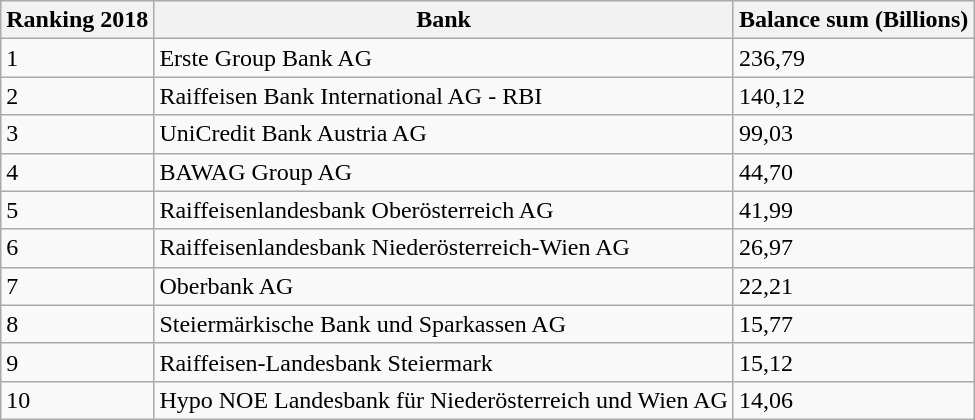<table class="wikitable">
<tr>
<th>Ranking 2018</th>
<th>Bank</th>
<th>Balance sum (Billions)</th>
</tr>
<tr>
<td>1</td>
<td>Erste Group Bank AG</td>
<td>236,79</td>
</tr>
<tr>
<td>2</td>
<td>Raiffeisen Bank International AG - RBI</td>
<td>140,12</td>
</tr>
<tr>
<td>3</td>
<td>UniCredit Bank Austria AG</td>
<td>99,03</td>
</tr>
<tr>
<td>4</td>
<td>BAWAG Group AG</td>
<td>44,70</td>
</tr>
<tr>
<td>5</td>
<td>Raiffeisenlandesbank Oberösterreich AG</td>
<td>41,99</td>
</tr>
<tr>
<td>6</td>
<td>Raiffeisenlandesbank  Niederösterreich-Wien AG</td>
<td>26,97</td>
</tr>
<tr>
<td>7</td>
<td>Oberbank AG</td>
<td>22,21</td>
</tr>
<tr>
<td>8</td>
<td>Steiermärkische Bank und Sparkassen AG</td>
<td>15,77</td>
</tr>
<tr>
<td>9</td>
<td>Raiffeisen-Landesbank Steiermark</td>
<td>15,12</td>
</tr>
<tr>
<td>10</td>
<td>Hypo NOE Landesbank für  Niederösterreich und Wien AG</td>
<td>14,06</td>
</tr>
</table>
